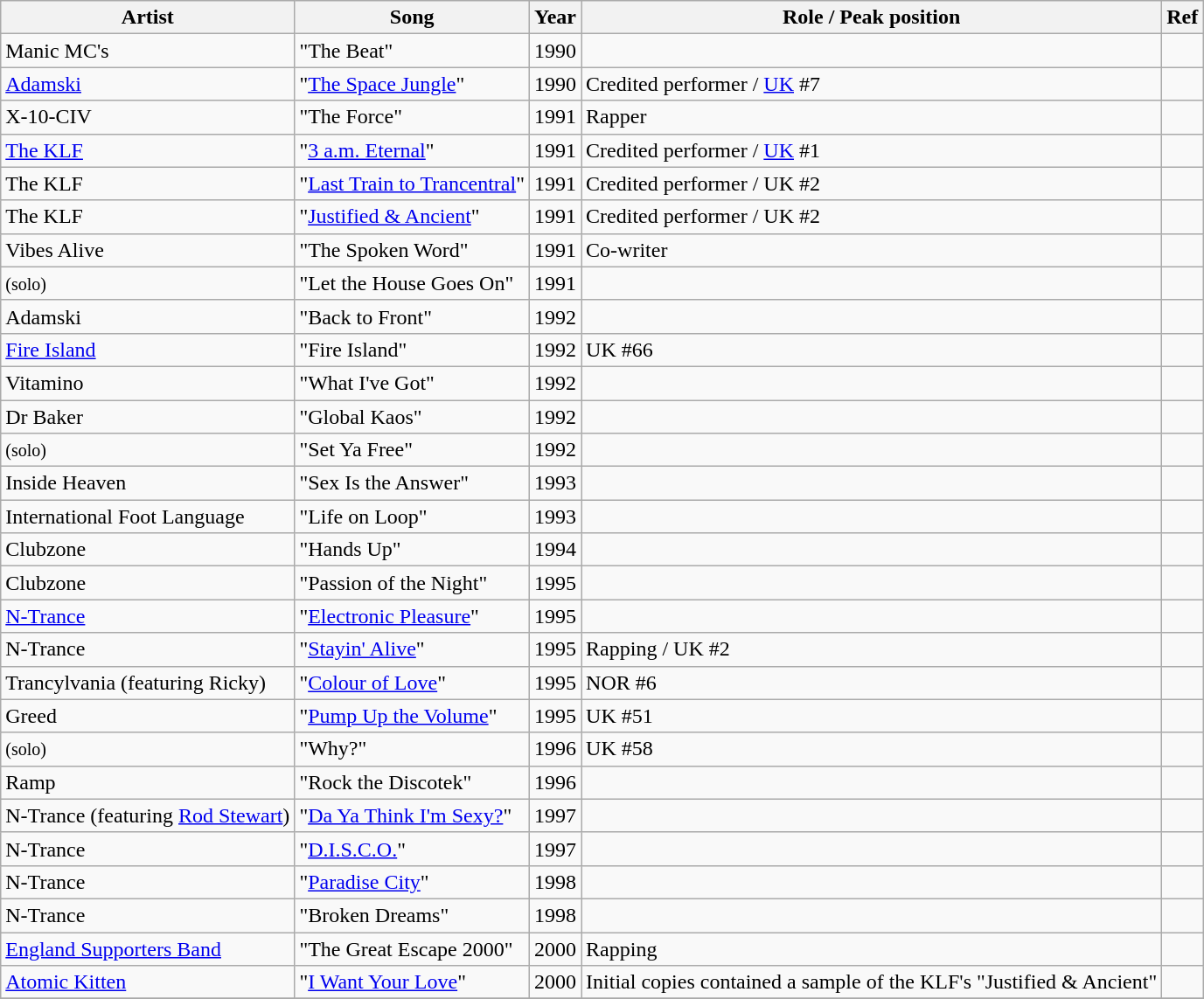<table class="wikitable sortable" border="1">
<tr>
<th>Artist</th>
<th>Song</th>
<th>Year</th>
<th>Role / Peak position</th>
<th>Ref</th>
</tr>
<tr>
<td>Manic MC's</td>
<td>"The Beat"</td>
<td>1990</td>
<td></td>
<td></td>
</tr>
<tr>
<td><a href='#'>Adamski</a></td>
<td>"<a href='#'>The Space Jungle</a>"</td>
<td>1990</td>
<td>Credited performer / <a href='#'>UK</a> #7</td>
<td></td>
</tr>
<tr>
<td>X-10-CIV</td>
<td>"The Force"</td>
<td>1991</td>
<td Credited>Rapper</td>
<td></td>
</tr>
<tr>
<td><a href='#'>The KLF</a></td>
<td>"<a href='#'>3 a.m. Eternal</a>"</td>
<td>1991</td>
<td>Credited performer / <a href='#'>UK</a> #1</td>
<td></td>
</tr>
<tr>
<td>The KLF</td>
<td>"<a href='#'>Last Train to Trancentral</a>"</td>
<td>1991</td>
<td>Credited performer / UK #2</td>
<td></td>
</tr>
<tr>
<td>The KLF</td>
<td>"<a href='#'>Justified & Ancient</a>"</td>
<td>1991</td>
<td>Credited performer / UK #2</td>
<td></td>
</tr>
<tr>
<td>Vibes Alive</td>
<td>"The Spoken Word"</td>
<td>1991</td>
<td>Co-writer</td>
<td></td>
</tr>
<tr>
<td><small>(solo)</small></td>
<td>"Let the House Goes On"</td>
<td>1991</td>
<td></td>
<td></td>
</tr>
<tr>
<td>Adamski</td>
<td>"Back to Front"</td>
<td>1992</td>
<td></td>
<td></td>
</tr>
<tr>
<td><a href='#'>Fire Island</a></td>
<td>"Fire Island"</td>
<td>1992</td>
<td>UK #66</td>
<td></td>
</tr>
<tr>
<td>Vitamino</td>
<td>"What I've Got"</td>
<td>1992</td>
<td></td>
<td></td>
</tr>
<tr>
<td>Dr Baker</td>
<td>"Global Kaos"</td>
<td>1992</td>
<td></td>
<td></td>
</tr>
<tr>
<td><small>(solo)</small></td>
<td>"Set Ya Free"</td>
<td>1992</td>
<td></td>
<td></td>
</tr>
<tr>
<td>Inside Heaven</td>
<td>"Sex Is the Answer"</td>
<td>1993</td>
<td></td>
<td></td>
</tr>
<tr>
<td>International Foot Language</td>
<td>"Life on Loop"</td>
<td>1993</td>
<td></td>
<td></td>
</tr>
<tr>
<td>Clubzone</td>
<td>"Hands Up"</td>
<td>1994</td>
<td></td>
<td></td>
</tr>
<tr>
<td>Clubzone</td>
<td>"Passion of the Night"</td>
<td>1995</td>
<td></td>
<td></td>
</tr>
<tr>
<td><a href='#'>N-Trance</a></td>
<td>"<a href='#'>Electronic Pleasure</a>"</td>
<td>1995</td>
<td></td>
<td></td>
</tr>
<tr>
<td>N-Trance</td>
<td>"<a href='#'>Stayin' Alive</a>"</td>
<td>1995</td>
<td>Rapping / UK #2</td>
<td></td>
</tr>
<tr>
<td>Trancylvania (featuring Ricky)</td>
<td>"<a href='#'>Colour of Love</a>"</td>
<td>1995</td>
<td>NOR #6</td>
<td></td>
</tr>
<tr>
<td>Greed</td>
<td>"<a href='#'>Pump Up the Volume</a>"</td>
<td>1995</td>
<td>UK #51</td>
<td></td>
</tr>
<tr>
<td><small>(solo)</small></td>
<td>"Why?"</td>
<td>1996</td>
<td>UK #58</td>
<td></td>
</tr>
<tr>
<td>Ramp</td>
<td>"Rock the Discotek"</td>
<td>1996</td>
<td></td>
<td></td>
</tr>
<tr>
<td>N-Trance (featuring <a href='#'>Rod Stewart</a>)</td>
<td>"<a href='#'>Da Ya Think I'm Sexy?</a>"</td>
<td>1997</td>
<td></td>
<td></td>
</tr>
<tr>
<td>N-Trance</td>
<td>"<a href='#'>D.I.S.C.O.</a>"</td>
<td>1997</td>
<td></td>
<td></td>
</tr>
<tr>
<td>N-Trance</td>
<td>"<a href='#'>Paradise City</a>"</td>
<td>1998</td>
<td></td>
<td></td>
</tr>
<tr>
<td>N-Trance</td>
<td>"Broken Dreams"</td>
<td>1998</td>
<td></td>
<td></td>
</tr>
<tr>
<td><a href='#'>England Supporters Band</a></td>
<td>"The Great Escape 2000"</td>
<td>2000</td>
<td>Rapping</td>
<td></td>
</tr>
<tr>
<td><a href='#'>Atomic Kitten</a></td>
<td>"<a href='#'>I Want Your Love</a>"</td>
<td>2000</td>
<td>Initial copies contained a sample of the KLF's "Justified & Ancient"</td>
<td></td>
</tr>
<tr>
</tr>
</table>
